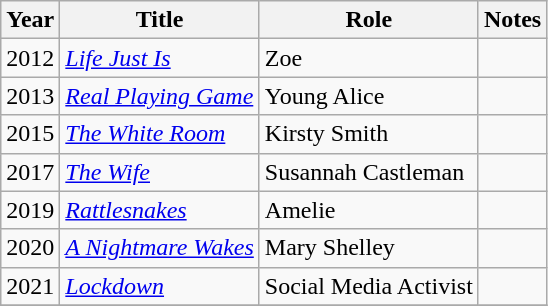<table class="wikitable sortable">
<tr>
<th>Year</th>
<th>Title</th>
<th>Role</th>
<th>Notes</th>
</tr>
<tr>
<td>2012</td>
<td><em><a href='#'>Life Just Is</a></em></td>
<td>Zoe</td>
<td></td>
</tr>
<tr>
<td>2013</td>
<td><em><a href='#'>Real Playing Game</a></em></td>
<td>Young Alice</td>
<td></td>
</tr>
<tr>
<td>2015</td>
<td><em><a href='#'>The White Room</a></em></td>
<td>Kirsty Smith</td>
<td></td>
</tr>
<tr>
<td>2017</td>
<td><em><a href='#'>The Wife</a></em></td>
<td>Susannah Castleman</td>
<td></td>
</tr>
<tr>
<td>2019</td>
<td><em><a href='#'>Rattlesnakes</a></em></td>
<td>Amelie</td>
<td></td>
</tr>
<tr>
<td>2020</td>
<td><em><a href='#'>A Nightmare Wakes</a></em></td>
<td>Mary Shelley</td>
<td></td>
</tr>
<tr>
<td>2021</td>
<td><em><a href='#'>Lockdown</a></em></td>
<td>Social Media Activist</td>
<td></td>
</tr>
<tr>
</tr>
</table>
